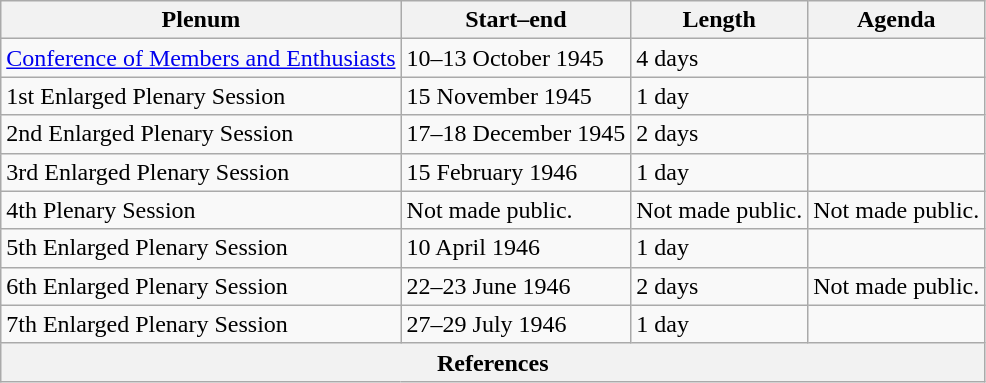<table class="wikitable sortable">
<tr>
<th scope="col">Plenum</th>
<th scope="col">Start–end</th>
<th scope="col">Length</th>
<th scope="col">Agenda</th>
</tr>
<tr>
<td><a href='#'>Conference of Members and Enthusiasts</a></td>
<td>10–13 October 1945</td>
<td>4 days</td>
<td></td>
</tr>
<tr>
<td>1st Enlarged Plenary Session</td>
<td>15 November 1945</td>
<td>1 day</td>
<td></td>
</tr>
<tr>
<td>2nd Enlarged Plenary Session</td>
<td>17–18 December 1945</td>
<td>2 days</td>
<td></td>
</tr>
<tr>
<td>3rd Enlarged Plenary Session</td>
<td>15 February 1946</td>
<td>1 day</td>
<td></td>
</tr>
<tr>
<td>4th Plenary Session</td>
<td>Not made public.</td>
<td>Not made public.</td>
<td>Not made public.</td>
</tr>
<tr>
<td>5th Enlarged Plenary Session</td>
<td>10 April 1946</td>
<td>1 day</td>
<td></td>
</tr>
<tr>
<td>6th Enlarged Plenary Session</td>
<td>22–23 June 1946</td>
<td>2 days</td>
<td>Not made public.</td>
</tr>
<tr>
<td>7th Enlarged Plenary Session</td>
<td>27–29 July 1946</td>
<td>1 day</td>
<td></td>
</tr>
<tr>
<th colspan="4" unsortable><strong>References</strong><br></th>
</tr>
</table>
